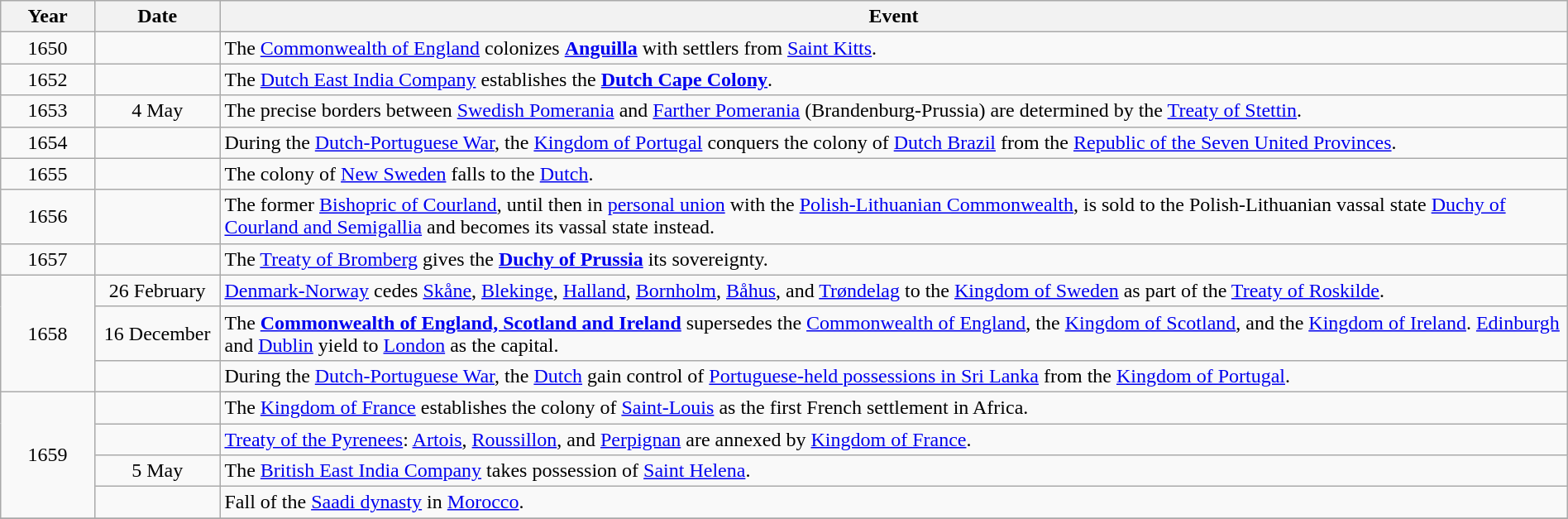<table class=wikitable style="width:100%;">
<tr>
<th style="width:6%">Year</th>
<th style="width:8%">Date</th>
<th style="width:86%">Event</th>
</tr>
<tr>
<td align=center>1650</td>
<td></td>
<td>The <a href='#'>Commonwealth of England</a> colonizes <strong><a href='#'>Anguilla</a></strong> with settlers from <a href='#'>Saint Kitts</a>.</td>
</tr>
<tr>
<td align=center>1652</td>
<td></td>
<td>The <a href='#'>Dutch East India Company</a> establishes the <strong><a href='#'>Dutch Cape Colony</a></strong>.</td>
</tr>
<tr>
<td align=center>1653</td>
<td align=center>4 May</td>
<td>The precise borders between <a href='#'>Swedish Pomerania</a> and <a href='#'>Farther Pomerania</a> (Brandenburg-Prussia) are determined by the <a href='#'>Treaty of Stettin</a>.</td>
</tr>
<tr>
<td align=center>1654</td>
<td></td>
<td>During the <a href='#'>Dutch-Portuguese War</a>, the <a href='#'>Kingdom of Portugal</a> conquers the colony of <a href='#'>Dutch Brazil</a> from the <a href='#'>Republic of the Seven United Provinces</a>.</td>
</tr>
<tr>
<td align=center>1655</td>
<td></td>
<td>The colony of <a href='#'>New Sweden</a> falls to the <a href='#'>Dutch</a>.</td>
</tr>
<tr>
<td align=center>1656</td>
<td></td>
<td>The former <a href='#'>Bishopric of Courland</a>, until then in <a href='#'>personal union</a> with the <a href='#'>Polish-Lithuanian Commonwealth</a>, is sold to the Polish-Lithuanian vassal state <a href='#'>Duchy of Courland and Semigallia</a> and becomes its vassal state instead.</td>
</tr>
<tr>
<td align=center>1657</td>
<td></td>
<td>The <a href='#'>Treaty of Bromberg</a> gives the <strong><a href='#'>Duchy of Prussia</a></strong> its sovereignty.</td>
</tr>
<tr>
<td rowspan=3 align=center>1658</td>
<td align=center>26 February</td>
<td><a href='#'>Denmark-Norway</a> cedes <a href='#'>Skåne</a>, <a href='#'>Blekinge</a>, <a href='#'>Halland</a>, <a href='#'>Bornholm</a>, <a href='#'>Båhus</a>, and <a href='#'>Trøndelag</a> to the <a href='#'>Kingdom of Sweden</a> as part of the <a href='#'>Treaty of Roskilde</a>.</td>
</tr>
<tr>
<td align=center>16 December</td>
<td>The <strong><a href='#'>Commonwealth of England, Scotland and Ireland</a></strong> supersedes the <a href='#'>Commonwealth of England</a>, the <a href='#'>Kingdom of Scotland</a>, and the <a href='#'>Kingdom of Ireland</a>. <a href='#'>Edinburgh</a> and <a href='#'>Dublin</a> yield to <a href='#'>London</a> as the capital.</td>
</tr>
<tr>
<td></td>
<td>During the <a href='#'>Dutch-Portuguese War</a>, the <a href='#'>Dutch</a> gain control of <a href='#'>Portuguese-held possessions in Sri Lanka</a> from the <a href='#'>Kingdom of Portugal</a>.</td>
</tr>
<tr>
<td rowspan="4" align="center">1659</td>
<td></td>
<td>The <a href='#'>Kingdom of France</a> establishes the colony of <a href='#'>Saint-Louis</a> as the first French settlement in Africa.</td>
</tr>
<tr>
<td></td>
<td><a href='#'>Treaty of the Pyrenees</a>: <a href='#'>Artois</a>, <a href='#'>Roussillon</a>, and <a href='#'>Perpignan</a> are annexed by <a href='#'>Kingdom of France</a>.</td>
</tr>
<tr>
<td align=center>5 May</td>
<td>The <a href='#'>British East India Company</a> takes possession of <a href='#'>Saint Helena</a>.</td>
</tr>
<tr>
<td></td>
<td>Fall of the <a href='#'>Saadi dynasty</a> in <a href='#'>Morocco</a>.</td>
</tr>
<tr>
</tr>
</table>
